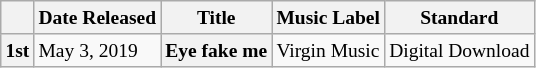<table class="wikitable" style="font-size: small;">
<tr>
<th></th>
<th>Date Released</th>
<th>Title</th>
<th>Music Label</th>
<th>Standard</th>
</tr>
<tr>
<th rowspan="4">1st</th>
<td rowspan="4">May 3, 2019</td>
<th rowspan="4">Eye fake me</th>
<td rowspan="4">Virgin Music</td>
<td>Digital Download</td>
</tr>
</table>
